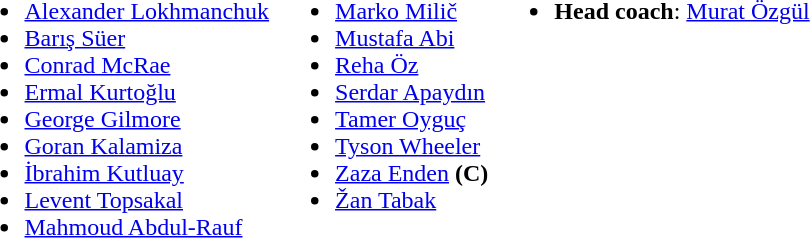<table>
<tr valign="top">
<td><br><ul><li> <a href='#'>Alexander Lokhmanchuk</a></li><li> <a href='#'>Barış Süer</a></li><li> <a href='#'>Conrad McRae</a></li><li> <a href='#'>Ermal Kurtoğlu</a></li><li> <a href='#'>George Gilmore</a></li><li> <a href='#'>Goran Kalamiza</a></li><li> <a href='#'>İbrahim Kutluay</a></li><li> <a href='#'>Levent Topsakal</a></li><li> <a href='#'>Mahmoud Abdul-Rauf</a></li></ul></td>
<td><br><ul><li> <a href='#'>Marko Milič</a></li><li> <a href='#'>Mustafa Abi</a></li><li> <a href='#'>Reha Öz</a></li><li> <a href='#'>Serdar Apaydın</a></li><li> <a href='#'>Tamer Oyguç</a></li><li> <a href='#'>Tyson Wheeler</a></li><li>  <a href='#'>Zaza Enden</a> <strong>(C)</strong></li><li> <a href='#'>Žan Tabak</a></li></ul></td>
<td><br><ul><li><strong>Head coach</strong>:  <a href='#'>Murat Özgül</a></li></ul></td>
</tr>
</table>
